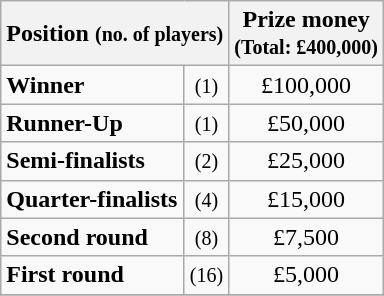<table class="wikitable">
<tr>
<th colspan=2>Position <small>(no. of players)</small></th>
<th>Prize money<br><small>(Total: £400,000)</small></th>
</tr>
<tr>
<td><strong>Winner</strong></td>
<td align=center><small>(1)</small></td>
<td align=center>£100,000</td>
</tr>
<tr>
<td><strong>Runner-Up</strong></td>
<td align=center><small>(1)</small></td>
<td align=center>£50,000</td>
</tr>
<tr>
<td><strong>Semi-finalists</strong></td>
<td align=center><small>(2)</small></td>
<td align=center>£25,000</td>
</tr>
<tr>
<td><strong>Quarter-finalists</strong></td>
<td align=center><small>(4)</small></td>
<td align=center>£15,000</td>
</tr>
<tr>
<td><strong>Second round</strong></td>
<td align=center><small>(8)</small></td>
<td align=center>£7,500</td>
</tr>
<tr>
<td><strong>First round</strong></td>
<td align=center><small>(16)</small></td>
<td align=center>£5,000</td>
</tr>
<tr>
</tr>
</table>
